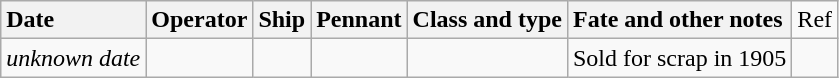<table class="wikitable nowraplinks">
<tr>
<th style="text-align: left;">Date</th>
<th style="text-align: left;">Operator</th>
<th style="text-align: left;">Ship</th>
<th style="text-align: left;">Pennant</th>
<th style="text-align: left;">Class and type</th>
<th style="text-align: left;">Fate and other notes</th>
<td !style="text-align: left;">Ref</td>
</tr>
<tr ---->
<td><em>unknown date</em></td>
<td></td>
<td><strong></strong></td>
<td></td>
<td></td>
<td>Sold for scrap in 1905</td>
<td></td>
</tr>
</table>
